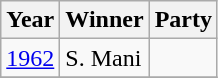<table class="wikitable sortable">
<tr>
<th>Year</th>
<th>Winner</th>
<th colspan="2">Party</th>
</tr>
<tr>
<td><a href='#'>1962</a></td>
<td>S. Mani</td>
<td></td>
</tr>
<tr>
</tr>
</table>
